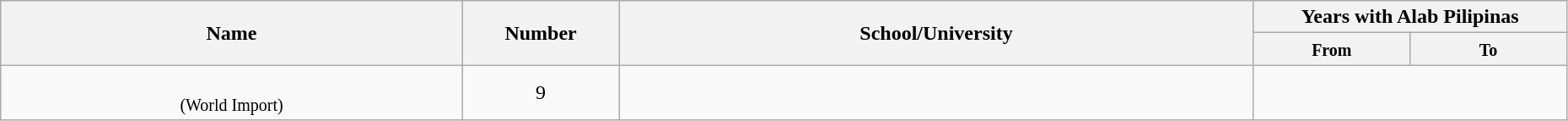<table class="wikitable sortable" style="text-align:center" width="98%">
<tr>
<th style="width:180px;" rowspan="2">Name</th>
<th style="width:10%;" colspan="2" rowspan="2">Number</th>
<th style="width:250px;" rowspan="2">School/University</th>
<th style="width:180px; text-align:center;" colspan="2">Years with Alab Pilipinas</th>
</tr>
<tr>
<th style="width:10%; text-align:center;"><small>From</small></th>
<th style="width:10%; text-align:center;"><small>To</small></th>
</tr>
<tr>
<td><br><small>(World Import)</small></td>
<td colspan="2">9</td>
<td></td>
<td colspan="2"></td>
</tr>
</table>
